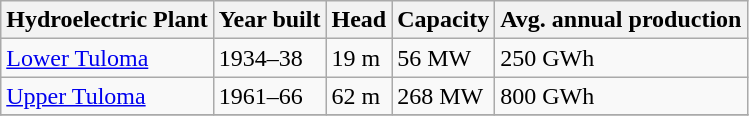<table class="wikitable">
<tr>
<th>Hydroelectric Plant</th>
<th>Year built</th>
<th>Head</th>
<th>Capacity</th>
<th>Avg. annual production</th>
</tr>
<tr>
<td><a href='#'>Lower Tuloma</a></td>
<td>1934–38</td>
<td>19 m</td>
<td>56 MW</td>
<td>250 GWh</td>
</tr>
<tr>
<td><a href='#'>Upper Tuloma</a></td>
<td>1961–66</td>
<td>62 m</td>
<td>268 MW</td>
<td>800 GWh</td>
</tr>
<tr>
</tr>
</table>
